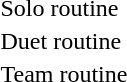<table>
<tr align="top">
<td>Solo routine</td>
<td></td>
<td></td>
<td></td>
</tr>
<tr align="top">
<td>Duet routine</td>
<td> <br> </td>
<td> <br> </td>
<td> <br> </td>
</tr>
<tr align="top">
<td>Team routine</td>
<td></td>
<td></td>
<td></td>
</tr>
</table>
